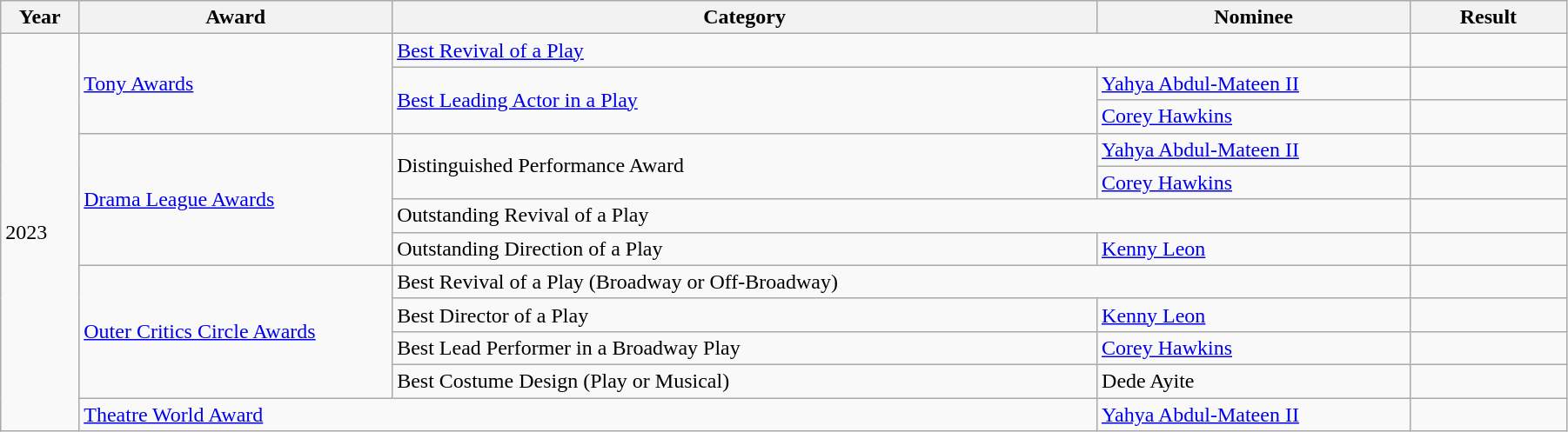<table class="wikitable" width="95%">
<tr>
<th width="5%">Year</th>
<th width="20%">Award</th>
<th width="45%">Category</th>
<th width="20%">Nominee</th>
<th width="10%">Result</th>
</tr>
<tr>
<td rowspan="12">2023</td>
<td rowspan="3"><a href='#'>Tony Awards</a></td>
<td colspan="2"><a href='#'>Best Revival of a Play</a></td>
<td></td>
</tr>
<tr>
<td rowspan="2"><a href='#'>Best Leading Actor in a Play</a></td>
<td><a href='#'>Yahya Abdul-Mateen II</a></td>
<td></td>
</tr>
<tr>
<td><a href='#'>Corey Hawkins</a></td>
<td></td>
</tr>
<tr>
<td rowspan="4"><a href='#'>Drama League Awards</a></td>
<td rowspan="2">Distinguished Performance Award</td>
<td><a href='#'>Yahya Abdul-Mateen II</a></td>
<td></td>
</tr>
<tr>
<td><a href='#'>Corey Hawkins</a></td>
<td></td>
</tr>
<tr>
<td colspan="2">Outstanding Revival of a Play</td>
<td></td>
</tr>
<tr>
<td>Outstanding Direction of a Play</td>
<td><a href='#'>Kenny Leon</a></td>
<td></td>
</tr>
<tr>
<td rowspan="4"><a href='#'>Outer Critics Circle Awards</a></td>
<td colspan="2">Best Revival of a Play (Broadway or Off-Broadway)</td>
<td></td>
</tr>
<tr>
<td>Best Director of a Play</td>
<td><a href='#'>Kenny Leon</a></td>
<td></td>
</tr>
<tr>
<td>Best Lead Performer in a Broadway Play</td>
<td><a href='#'>Corey Hawkins</a></td>
<td></td>
</tr>
<tr>
<td>Best Costume Design (Play or Musical)</td>
<td>Dede Ayite</td>
<td></td>
</tr>
<tr>
<td colspan="2"><a href='#'>Theatre World Award</a></td>
<td><a href='#'>Yahya Abdul-Mateen II</a></td>
<td></td>
</tr>
</table>
